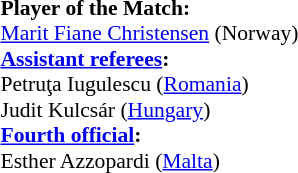<table width=100% style="font-size: 90%">
<tr>
<td><br><strong>Player of the Match:</strong>
<br><a href='#'>Marit Fiane Christensen</a> (Norway)<br><strong><a href='#'>Assistant referees</a>:</strong>
<br>Petruţa Iugulescu (<a href='#'>Romania</a>)
<br>Judit Kulcsár (<a href='#'>Hungary</a>)
<br><strong><a href='#'>Fourth official</a>:</strong>
<br>Esther Azzopardi (<a href='#'>Malta</a>)</td>
</tr>
</table>
